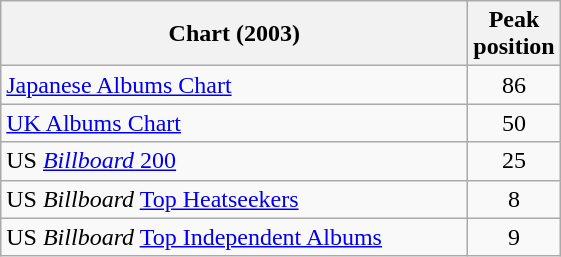<table class="wikitable plainrowheaders sortable" style="text-align:left;" border="1">
<tr>
<th scope="col" style="width:19em;">Chart (2003)</th>
<th scope="col">Peak<br>position</th>
</tr>
<tr>
<td><a href='#'>Japanese Albums Chart</a></td>
<td align="center">86</td>
</tr>
<tr>
<td><a href='#'>UK Albums Chart</a></td>
<td align="center">50</td>
</tr>
<tr>
<td>US <a href='#'><em>Billboard</em> 200</a></td>
<td align="center">25</td>
</tr>
<tr>
<td>US <em>Billboard</em> <a href='#'>Top Heatseekers</a></td>
<td align="center">8</td>
</tr>
<tr>
<td>US <em>Billboard</em> <a href='#'>Top Independent Albums</a></td>
<td align="center">9</td>
</tr>
</table>
